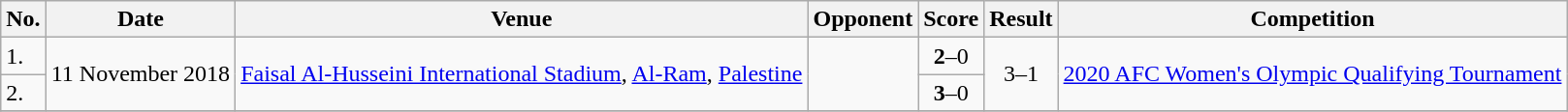<table class="wikitable">
<tr>
<th>No.</th>
<th>Date</th>
<th>Venue</th>
<th>Opponent</th>
<th>Score</th>
<th>Result</th>
<th>Competition</th>
</tr>
<tr>
<td>1.</td>
<td rowspan=2>11 November 2018</td>
<td rowspan=2><a href='#'>Faisal Al-Husseini International Stadium</a>, <a href='#'>Al-Ram</a>, <a href='#'>Palestine</a></td>
<td rowspan=2></td>
<td align=center><strong>2</strong>–0</td>
<td rowspan=2 align=center>3–1</td>
<td rowspan=2><a href='#'>2020 AFC Women's Olympic Qualifying Tournament</a></td>
</tr>
<tr>
<td>2.</td>
<td align=center><strong>3</strong>–0</td>
</tr>
<tr>
</tr>
</table>
